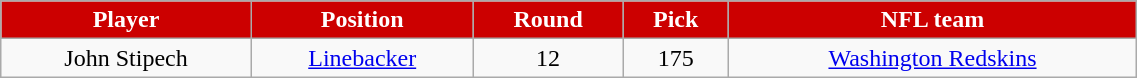<table class="wikitable" width="60%">
<tr align="center" style="background:#CC0000; color:white">
<td><strong>Player</strong></td>
<td><strong>Position</strong></td>
<td><strong>Round</strong></td>
<td><strong>Pick</strong></td>
<td><strong>NFL team</strong></td>
</tr>
<tr align="center">
<td>John Stipech</td>
<td><a href='#'>Linebacker</a></td>
<td>12</td>
<td>175</td>
<td><a href='#'>Washington Redskins</a></td>
</tr>
</table>
